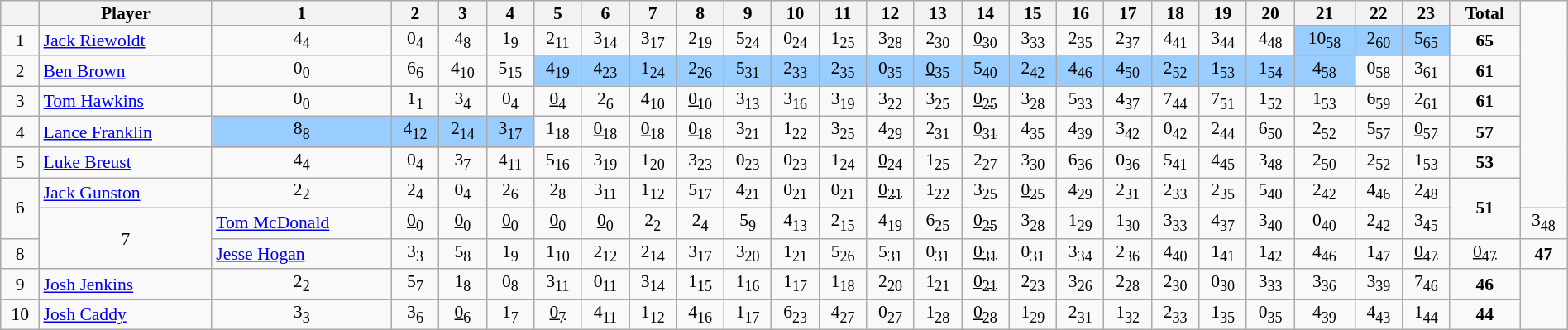<table class="wikitable nowraplinks" style="text-align:center; line-height: 90%; font-size:90%;" width=100%>
<tr>
<th width=""></th>
<th abbr="Position">Player</th>
<th abbr="Round 1">1</th>
<th abbr="Round 2">2</th>
<th abbr="Round 3">3</th>
<th abbr="Round 4">4</th>
<th abbr="Round 5">5</th>
<th abbr="Round 6">6</th>
<th abbr="Round 7">7</th>
<th>8</th>
<th>9</th>
<th>10</th>
<th>11</th>
<th>12</th>
<th>13</th>
<th>14</th>
<th>15</th>
<th>16</th>
<th>17</th>
<th>18</th>
<th>19</th>
<th>20</th>
<th>21</th>
<th>22</th>
<th>23</th>
<th abbr="Total">Total</th>
</tr>
<tr>
<td>1</td>
<td style="text-align:left;"><a href='#'>Jack Riewoldt</a></td>
<td>4<sub>4</sub></td>
<td>0<sub>4</sub></td>
<td>4<sub>8</sub></td>
<td>1<sub>9</sub></td>
<td>2<sub>11</sub></td>
<td>3<sub>14</sub></td>
<td>3<sub>17</sub></td>
<td>2<sub>19</sub></td>
<td>5<sub>24</sub></td>
<td>0<sub>24</sub></td>
<td>1<sub>25</sub></td>
<td>3<sub>28</sub></td>
<td>2<sub>30</sub></td>
<td><u>0<sub>30</sub></u></td>
<td>3<sub>33</sub></td>
<td>2<sub>35</sub></td>
<td>2<sub>37</sub></td>
<td>4<sub>41</sub></td>
<td>3<sub>44</sub></td>
<td>4<sub>48</sub></td>
<td style="background:#99ccff;">10<sub>58</sub></td>
<td style="background:#99ccff;">2<sub>60</sub></td>
<td style="background:#99ccff;">5<sub>65</sub></td>
<td><strong>65</strong></td>
</tr>
<tr>
<td>2</td>
<td style="text-align:left;"><a href='#'>Ben Brown</a></td>
<td>0<sub>0</sub></td>
<td>6<sub>6</sub></td>
<td>4<sub>10</sub></td>
<td>5<sub>15</sub></td>
<td style="background:#99ccff;">4<sub>19</sub></td>
<td style="background:#99ccff;">4<sub>23</sub></td>
<td style="background:#99ccff;">1<sub>24</sub></td>
<td style="background:#99ccff;">2<sub>26</sub></td>
<td style="background:#99ccff;">5<sub>31</sub></td>
<td style="background:#99ccff;">2<sub>33</sub></td>
<td style="background:#99ccff;">2<sub>35</sub></td>
<td style="background:#99ccff;">0<sub>35</sub></td>
<td style="background:#99ccff;"><u>0<sub>35</sub></u></td>
<td style="background:#99ccff;">5<sub>40</sub></td>
<td style="background:#99ccff;">2<sub>42</sub></td>
<td style="background:#99ccff;">4<sub>46</sub></td>
<td style="background:#99ccff;">4<sub>50</sub></td>
<td style="background:#99ccff;">2<sub>52</sub></td>
<td style="background:#99ccff;">1<sub>53</sub></td>
<td style="background:#99ccff;">1<sub>54</sub></td>
<td style="background:#99ccff;">4<sub>58</sub></td>
<td>0<sub>58</sub></td>
<td>3<sub>61</sub></td>
<td><strong>61</strong></td>
</tr>
<tr>
<td>3</td>
<td style="text-align:left;"><a href='#'>Tom Hawkins</a></td>
<td>0<sub>0</sub></td>
<td>1<sub>1</sub></td>
<td>3<sub>4</sub></td>
<td>0<sub>4</sub></td>
<td><u>0<sub>4</sub></u></td>
<td>2<sub>6</sub></td>
<td>4<sub>10</sub></td>
<td><u>0<sub>10</sub></u></td>
<td>3<sub>13</sub></td>
<td>3<sub>16</sub></td>
<td>3<sub>19</sub></td>
<td>3<sub>22</sub></td>
<td>3<sub>25</sub></td>
<td><u>0<sub>25</sub></u></td>
<td>3<sub>28</sub></td>
<td>5<sub>33</sub></td>
<td>4<sub>37</sub></td>
<td>7<sub>44</sub></td>
<td>7<sub>51</sub></td>
<td>1<sub>52</sub></td>
<td>1<sub>53</sub></td>
<td>6<sub>59</sub></td>
<td>2<sub>61</sub></td>
<td><strong>61</strong></td>
</tr>
<tr>
<td>4</td>
<td style="text-align:left;"><a href='#'>Lance Franklin</a></td>
<td style="background:#99ccff;">8<sub>8</sub></td>
<td style="background:#99ccff;">4<sub>12</sub></td>
<td style="background:#99ccff;">2<sub>14</sub></td>
<td style="background:#99ccff;">3<sub>17</sub></td>
<td>1<sub>18</sub></td>
<td><u>0<sub>18</sub></u></td>
<td><u>0<sub>18</sub></u></td>
<td><u>0<sub>18</sub></u></td>
<td>3<sub>21</sub></td>
<td>1<sub>22</sub></td>
<td>3<sub>25</sub></td>
<td>4<sub>29</sub></td>
<td>2<sub>31</sub></td>
<td><u>0<sub>31</sub></u></td>
<td>4<sub>35</sub></td>
<td>4<sub>39</sub></td>
<td>3<sub>42</sub></td>
<td>0<sub>42</sub></td>
<td>2<sub>44</sub></td>
<td>6<sub>50</sub></td>
<td>2<sub>52</sub></td>
<td>5<sub>57</sub></td>
<td><u>0<sub>57</sub></u></td>
<td><strong>57</strong></td>
</tr>
<tr>
<td>5</td>
<td style="text-align:left;"><a href='#'>Luke Breust</a></td>
<td>4<sub>4</sub></td>
<td>0<sub>4</sub></td>
<td>3<sub>7</sub></td>
<td>4<sub>11</sub></td>
<td>5<sub>16</sub></td>
<td>3<sub>19</sub></td>
<td>1<sub>20</sub></td>
<td>3<sub>23</sub></td>
<td>0<sub>23</sub></td>
<td>0<sub>23</sub></td>
<td>1<sub>24</sub></td>
<td><u>0<sub>24</sub></u></td>
<td>1<sub>25</sub></td>
<td>2<sub>27</sub></td>
<td>3<sub>30</sub></td>
<td>6<sub>36</sub></td>
<td>0<sub>36</sub></td>
<td>5<sub>41</sub></td>
<td>4<sub>45</sub></td>
<td>3<sub>48</sub></td>
<td>2<sub>50</sub></td>
<td>2<sub>52</sub></td>
<td>1<sub>53</sub></td>
<td><strong>53</strong></td>
</tr>
<tr>
<td rowspan=2>6</td>
<td style="text-align:left;"><a href='#'>Jack Gunston</a></td>
<td>2<sub>2</sub></td>
<td>2<sub>4</sub></td>
<td>0<sub>4</sub></td>
<td>2<sub>6</sub></td>
<td>2<sub>8</sub></td>
<td>3<sub>11</sub></td>
<td>1<sub>12</sub></td>
<td>5<sub>17</sub></td>
<td>4<sub>21</sub></td>
<td>0<sub>21</sub></td>
<td>0<sub>21</sub></td>
<td><u>0<sub>21</sub></u></td>
<td>1<sub>22</sub></td>
<td>3<sub>25</sub></td>
<td><u>0<sub>25</sub></u></td>
<td>4<sub>29</sub></td>
<td>2<sub>31</sub></td>
<td>2<sub>33</sub></td>
<td>2<sub>35</sub></td>
<td>5<sub>40</sub></td>
<td>2<sub>42</sub></td>
<td>4<sub>46</sub></td>
<td>2<sub>48</sub></td>
<td rowspan=2><strong>51</strong></td>
</tr>
<tr>
<td rowspan=2>7</td>
<td style="text-align:left;"><a href='#'>Tom McDonald</a></td>
<td><u>0<sub>0</sub></u></td>
<td><u>0<sub>0</sub></u></td>
<td><u>0<sub>0</sub></u></td>
<td><u>0<sub>0</sub></u></td>
<td><u>0<sub>0</sub></u></td>
<td>2<sub>2</sub></td>
<td>2<sub>4</sub></td>
<td>5<sub>9</sub></td>
<td>4<sub>13</sub></td>
<td>2<sub>15</sub></td>
<td>4<sub>19</sub></td>
<td>6<sub>25</sub></td>
<td><u>0<sub>25</sub></u></td>
<td>3<sub>28</sub></td>
<td>1<sub>29</sub></td>
<td>1<sub>30</sub></td>
<td>3<sub>33</sub></td>
<td>4<sub>37</sub></td>
<td>3<sub>40</sub></td>
<td>0<sub>40</sub></td>
<td>2<sub>42</sub></td>
<td>3<sub>45</sub></td>
<td>3<sub>48</sub></td>
</tr>
<tr>
<td>8</td>
<td style="text-align:left;"><a href='#'>Jesse Hogan</a></td>
<td>3<sub>3</sub></td>
<td>5<sub>8</sub></td>
<td>1<sub>9</sub></td>
<td>1<sub>10</sub></td>
<td>2<sub>12</sub></td>
<td>2<sub>14</sub></td>
<td>3<sub>17</sub></td>
<td>3<sub>20</sub></td>
<td>1<sub>21</sub></td>
<td>5<sub>26</sub></td>
<td>5<sub>31</sub></td>
<td>0<sub>31</sub></td>
<td><u>0<sub>31</sub></u></td>
<td>0<sub>31</sub></td>
<td>3<sub>34</sub></td>
<td>2<sub>36</sub></td>
<td>4<sub>40</sub></td>
<td>1<sub>41</sub></td>
<td>1<sub>42</sub></td>
<td>4<sub>46</sub></td>
<td>1<sub>47</sub></td>
<td><u>0<sub>47</sub></u></td>
<td><u>0<sub>47</sub></u></td>
<td><strong>47</strong></td>
</tr>
<tr>
<td>9</td>
<td style="text-align:left;"><a href='#'>Josh Jenkins</a></td>
<td>2<sub>2</sub></td>
<td>5<sub>7</sub></td>
<td>1<sub>8</sub></td>
<td>0<sub>8</sub></td>
<td>3<sub>11</sub></td>
<td>0<sub>11</sub></td>
<td>3<sub>14</sub></td>
<td>1<sub>15</sub></td>
<td>1<sub>16</sub></td>
<td>1<sub>17</sub></td>
<td>1<sub>18</sub></td>
<td>2<sub>20</sub></td>
<td>1<sub>21</sub></td>
<td><u>0<sub>21</sub></u></td>
<td>2<sub>23</sub></td>
<td>3<sub>26</sub></td>
<td>2<sub>28</sub></td>
<td>2<sub>30</sub></td>
<td>0<sub>30</sub></td>
<td>3<sub>33</sub></td>
<td>3<sub>36</sub></td>
<td>3<sub>39</sub></td>
<td>7<sub>46</sub></td>
<td><strong>46</strong></td>
</tr>
<tr>
<td>10</td>
<td style="text-align:left;"><a href='#'>Josh Caddy</a></td>
<td>3<sub>3</sub></td>
<td>3<sub>6</sub></td>
<td><u>0<sub>6</sub></u></td>
<td>1<sub>7</sub></td>
<td><u>0<sub>7</sub></u></td>
<td>4<sub>11</sub></td>
<td>1<sub>12</sub></td>
<td>4<sub>16</sub></td>
<td>1<sub>17</sub></td>
<td>6<sub>23</sub></td>
<td>4<sub>27</sub></td>
<td>0<sub>27</sub></td>
<td>1<sub>28</sub></td>
<td><u>0<sub>28</sub></u></td>
<td>1<sub>29</sub></td>
<td>2<sub>31</sub></td>
<td>1<sub>32</sub></td>
<td>2<sub>33</sub></td>
<td>1<sub>35</sub></td>
<td>0<sub>35</sub></td>
<td>4<sub>39</sub></td>
<td>4<sub>43</sub></td>
<td>1<sub>44</sub></td>
<td><strong>44</strong></td>
</tr>
</table>
